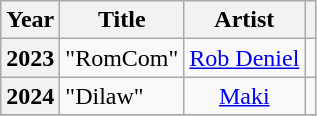<table class="wikitable plainrowheaders sortable" style="text-align:center">
<tr>
<th scope="col">Year</th>
<th scope="col">Title</th>
<th scope="col">Artist</th>
<th class="unsortable"></th>
</tr>
<tr>
<th rowspan="1" scope="row">2023</th>
<td style="text-align:left">"RomCom"</td>
<td><a href='#'>Rob Deniel</a></td>
<td></td>
</tr>
<tr>
<th rowspan="1" scope="row">2024</th>
<td style="text-align:left">"Dilaw"</td>
<td><a href='#'>Maki</a></td>
<td></td>
</tr>
<tr>
</tr>
</table>
